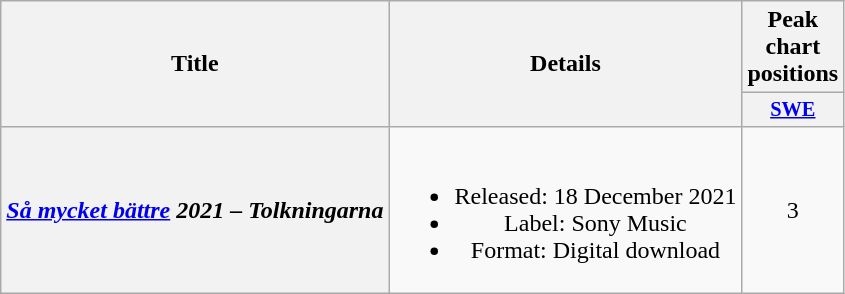<table class="wikitable plainrowheaders" style="text-align:center;" border="1">
<tr>
<th scope="col" rowspan="2">Title</th>
<th scope="col" rowspan="2">Details</th>
<th scope="col" colspan="3">Peak chart positions</th>
</tr>
<tr>
<th style="width:4em;font-size:85%"><a href='#'>SWE</a><br></th>
</tr>
<tr>
<th scope="row"><em><a href='#'>Så mycket bättre</a> 2021 – Tolkningarna</em></th>
<td><br><ul><li>Released: 18 December 2021</li><li>Label: Sony Music</li><li>Format: Digital download</li></ul></td>
<td>3</td>
</tr>
</table>
